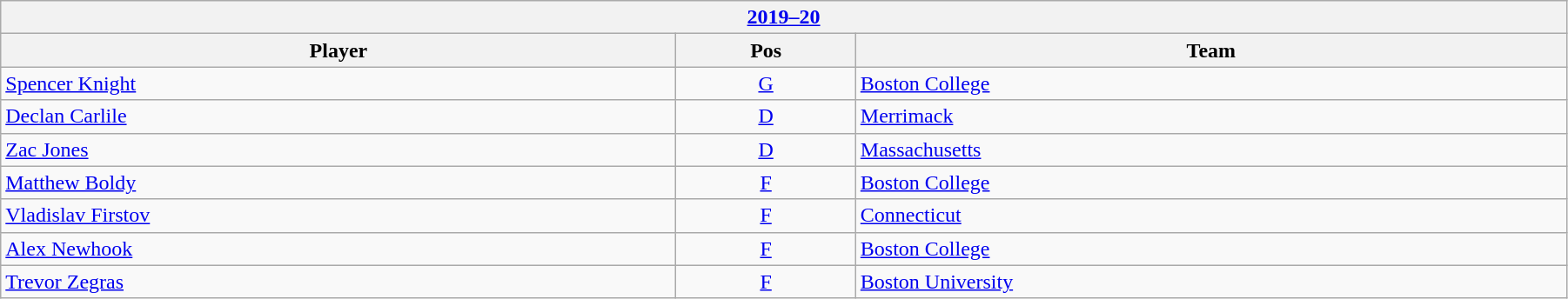<table class="wikitable" width=95%>
<tr>
<th colspan=3><a href='#'>2019–20</a></th>
</tr>
<tr>
<th>Player</th>
<th>Pos</th>
<th>Team</th>
</tr>
<tr>
<td><a href='#'>Spencer Knight</a></td>
<td align=center><a href='#'>G</a></td>
<td><a href='#'>Boston College</a></td>
</tr>
<tr>
<td><a href='#'>Declan Carlile</a></td>
<td align=center><a href='#'>D</a></td>
<td><a href='#'>Merrimack</a></td>
</tr>
<tr>
<td><a href='#'>Zac Jones</a></td>
<td align=center><a href='#'>D</a></td>
<td><a href='#'>Massachusetts</a></td>
</tr>
<tr>
<td><a href='#'>Matthew Boldy</a></td>
<td align=center><a href='#'>F</a></td>
<td><a href='#'>Boston College</a></td>
</tr>
<tr>
<td><a href='#'>Vladislav Firstov</a></td>
<td align=center><a href='#'>F</a></td>
<td><a href='#'>Connecticut</a></td>
</tr>
<tr>
<td><a href='#'>Alex Newhook</a></td>
<td align=center><a href='#'>F</a></td>
<td><a href='#'>Boston College</a></td>
</tr>
<tr>
<td><a href='#'>Trevor Zegras</a></td>
<td align=center><a href='#'>F</a></td>
<td><a href='#'>Boston University</a></td>
</tr>
</table>
